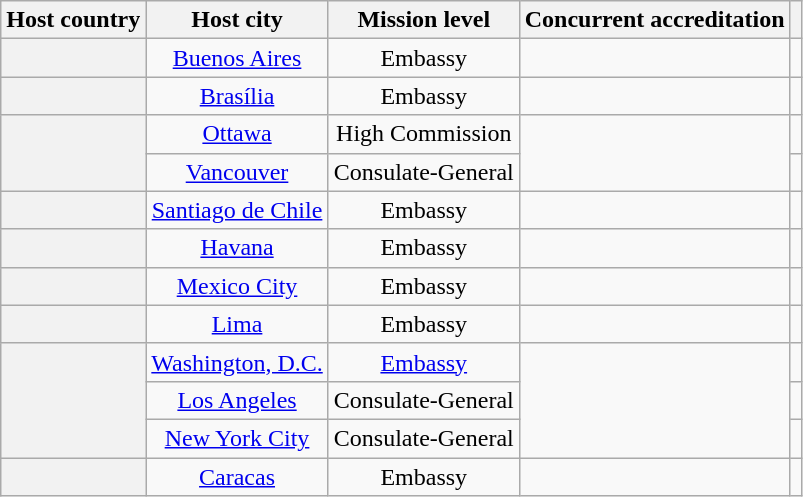<table class="wikitable plainrowheaders" style="text-align:center;">
<tr>
<th scope="col">Host country</th>
<th scope="col">Host city</th>
<th scope="col">Mission level</th>
<th scope="col">Concurrent accreditation</th>
<th scope="col"></th>
</tr>
<tr>
<th scope="row"></th>
<td><a href='#'>Buenos Aires</a></td>
<td>Embassy</td>
<td></td>
<td></td>
</tr>
<tr>
<th scope="row"></th>
<td><a href='#'>Brasília</a></td>
<td>Embassy</td>
<td></td>
<td></td>
</tr>
<tr>
<th scope="row" rowspan="2"></th>
<td><a href='#'>Ottawa</a></td>
<td>High Commission</td>
<td rowspan="2"></td>
<td></td>
</tr>
<tr>
<td><a href='#'>Vancouver</a></td>
<td>Consulate-General</td>
<td></td>
</tr>
<tr>
<th scope="row"></th>
<td><a href='#'>Santiago de Chile</a></td>
<td>Embassy</td>
<td></td>
<td></td>
</tr>
<tr>
<th scope="row"></th>
<td><a href='#'>Havana</a></td>
<td>Embassy</td>
<td></td>
<td></td>
</tr>
<tr>
<th scope="row"></th>
<td><a href='#'>Mexico City</a></td>
<td>Embassy</td>
<td></td>
<td></td>
</tr>
<tr>
<th scope="row"></th>
<td><a href='#'>Lima</a></td>
<td>Embassy</td>
<td></td>
<td></td>
</tr>
<tr>
<th scope="row" rowspan="3"></th>
<td><a href='#'>Washington, D.C.</a></td>
<td><a href='#'>Embassy</a></td>
<td rowspan="3"></td>
<td></td>
</tr>
<tr>
<td><a href='#'>Los Angeles</a></td>
<td>Consulate-General</td>
<td></td>
</tr>
<tr>
<td><a href='#'>New York City</a></td>
<td>Consulate-General</td>
<td></td>
</tr>
<tr>
<th scope="row"></th>
<td><a href='#'>Caracas</a></td>
<td>Embassy</td>
<td></td>
<td></td>
</tr>
</table>
